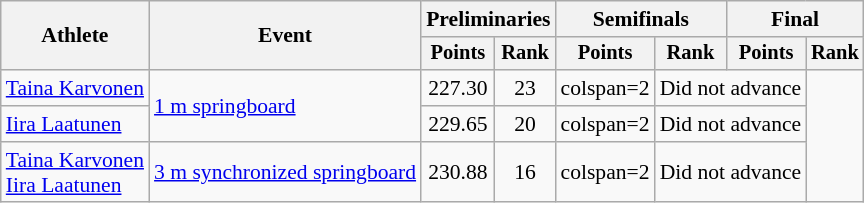<table class=wikitable style="font-size:90%;">
<tr>
<th rowspan="2">Athlete</th>
<th rowspan="2">Event</th>
<th colspan="2">Preliminaries</th>
<th colspan="2">Semifinals</th>
<th colspan="2">Final</th>
</tr>
<tr style="font-size:95%">
<th>Points</th>
<th>Rank</th>
<th>Points</th>
<th>Rank</th>
<th>Points</th>
<th>Rank</th>
</tr>
<tr align=center>
<td align=left><a href='#'>Taina Karvonen</a></td>
<td align=left rowspan=2><a href='#'>1 m springboard</a></td>
<td>227.30</td>
<td>23</td>
<td>colspan=2 </td>
<td colspan=2>Did not advance</td>
</tr>
<tr align=center>
<td align=left><a href='#'>Iira Laatunen</a></td>
<td>229.65</td>
<td>20</td>
<td>colspan=2 </td>
<td colspan=2>Did not advance</td>
</tr>
<tr align=center>
<td align=left><a href='#'>Taina Karvonen</a><br><a href='#'>Iira Laatunen</a></td>
<td align=left><a href='#'>3 m synchronized springboard</a></td>
<td>230.88</td>
<td>16</td>
<td>colspan=2 </td>
<td colspan=2>Did not advance</td>
</tr>
</table>
